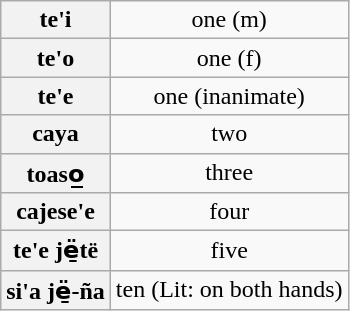<table class="wikitable" style="text-align: center;">
<tr>
<th>te'i</th>
<td>one (m)</td>
</tr>
<tr>
<th>te'o</th>
<td>one (f)</td>
</tr>
<tr>
<th>te'e</th>
<td>one (inanimate)</td>
</tr>
<tr>
<th>caya</th>
<td>two</td>
</tr>
<tr>
<th>toaso̲</th>
<td>three</td>
</tr>
<tr>
<th>cajese'e</th>
<td>four</td>
</tr>
<tr>
<th>te'e jë̱të</th>
<td>five</td>
</tr>
<tr>
<th>si'a jë̱-ña</th>
<td>ten (Lit: on both hands)</td>
</tr>
</table>
